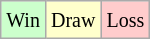<table class="wikitable">
<tr>
<td style="background-color: #ccffcc;"><small>Win</small></td>
<td style="background-color: #ffffcc;"><small>Draw</small></td>
<td style="background-color: #ffcccc;"><small>Loss</small></td>
</tr>
</table>
